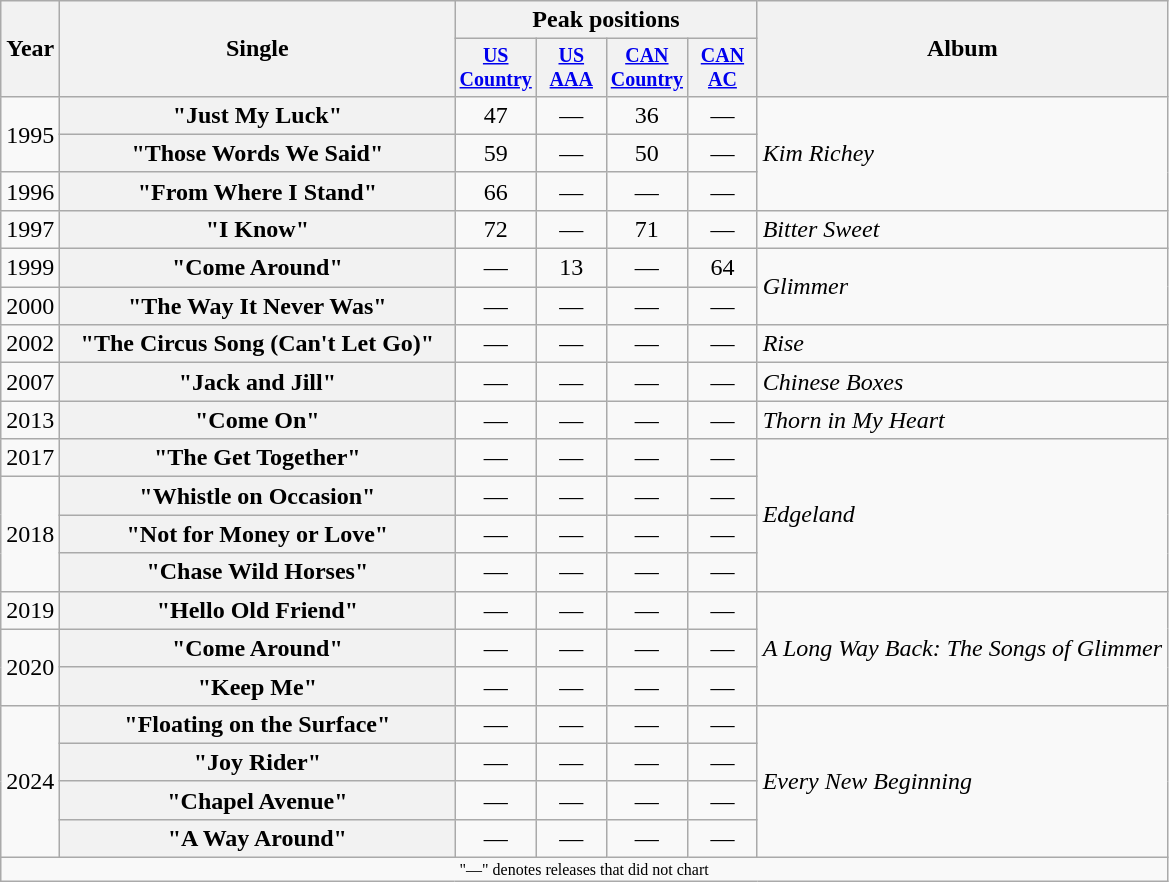<table class="wikitable plainrowheaders" style="text-align:center;">
<tr>
<th rowspan="2">Year</th>
<th rowspan="2" style="width:16em;">Single</th>
<th colspan="4">Peak positions</th>
<th rowspan="2">Album</th>
</tr>
<tr style="font-size:smaller;">
<th width="40"><a href='#'>US Country</a><br></th>
<th width="40"><a href='#'>US AAA</a><br></th>
<th width="40"><a href='#'>CAN Country</a><br></th>
<th width="40"><a href='#'>CAN AC</a><br></th>
</tr>
<tr>
<td rowspan="2">1995</td>
<th scope="row">"Just My Luck"</th>
<td>47</td>
<td>—</td>
<td>36</td>
<td>—</td>
<td align="left" rowspan="3"><em>Kim Richey</em></td>
</tr>
<tr>
<th scope="row">"Those Words We Said"</th>
<td>59</td>
<td>—</td>
<td>50</td>
<td>—</td>
</tr>
<tr>
<td>1996</td>
<th scope="row">"From Where I Stand"</th>
<td>66</td>
<td>—</td>
<td>—</td>
<td>—</td>
</tr>
<tr>
<td>1997</td>
<th scope="row">"I Know"</th>
<td>72</td>
<td>—</td>
<td>71</td>
<td>—</td>
<td align="left"><em>Bitter Sweet</em></td>
</tr>
<tr>
<td>1999</td>
<th scope="row">"Come Around"</th>
<td>—</td>
<td>13</td>
<td>—</td>
<td>64</td>
<td align="left" rowspan="2"><em>Glimmer</em></td>
</tr>
<tr>
<td>2000</td>
<th scope="row">"The Way It Never Was"</th>
<td>—</td>
<td>—</td>
<td>—</td>
<td>—</td>
</tr>
<tr>
<td>2002</td>
<th scope="row">"The Circus Song (Can't Let Go)"</th>
<td>—</td>
<td>—</td>
<td>—</td>
<td>—</td>
<td align="left"><em>Rise</em></td>
</tr>
<tr>
<td>2007</td>
<th scope="row">"Jack and Jill"</th>
<td>—</td>
<td>—</td>
<td>—</td>
<td>—</td>
<td align="left"><em>Chinese Boxes</em></td>
</tr>
<tr>
<td>2013</td>
<th scope="row">"Come On"</th>
<td>—</td>
<td>—</td>
<td>—</td>
<td>—</td>
<td align="left"><em>Thorn in My Heart</em></td>
</tr>
<tr>
<td>2017</td>
<th scope="row">"The Get Together"<br></th>
<td>—</td>
<td>—</td>
<td>—</td>
<td>—</td>
<td align="left" rowspan="4"><em>Edgeland</em></td>
</tr>
<tr>
<td rowspan="3">2018</td>
<th scope="row">"Whistle on Occasion"<br></th>
<td>—</td>
<td>—</td>
<td>—</td>
<td>—</td>
</tr>
<tr>
<th scope="row">"Not for Money or Love"</th>
<td>—</td>
<td>—</td>
<td>—</td>
<td>—</td>
</tr>
<tr>
<th scope="row">"Chase Wild Horses"</th>
<td>—</td>
<td>—</td>
<td>—</td>
<td>—</td>
</tr>
<tr>
<td>2019</td>
<th scope="row">"Hello Old Friend"</th>
<td>—</td>
<td>—</td>
<td>—</td>
<td>—</td>
<td align="left" rowspan="3"><em>A Long Way Back: The Songs of Glimmer</em></td>
</tr>
<tr>
<td rowspan="2">2020</td>
<th scope="row">"Come Around"</th>
<td>—</td>
<td>—</td>
<td>—</td>
<td>—</td>
</tr>
<tr>
<th scope="row">"Keep Me"</th>
<td>—</td>
<td>—</td>
<td>—</td>
<td>—</td>
</tr>
<tr>
<td rowspan="4">2024</td>
<th scope="row">"Floating on the Surface"</th>
<td>—</td>
<td>—</td>
<td>—</td>
<td>—</td>
<td align="left" rowspan="4"><em>Every New Beginning</em></td>
</tr>
<tr>
<th scope="row">"Joy Rider"</th>
<td>—</td>
<td>—</td>
<td>—</td>
<td>—</td>
</tr>
<tr>
<th scope="row">"Chapel Avenue"</th>
<td>—</td>
<td>—</td>
<td>—</td>
<td>—</td>
</tr>
<tr>
<th scope="row">"A Way Around"</th>
<td>—</td>
<td>—</td>
<td>—</td>
<td>—</td>
</tr>
<tr>
<td colspan="7" style="font-size:8pt">"—" denotes releases that did not chart</td>
</tr>
</table>
